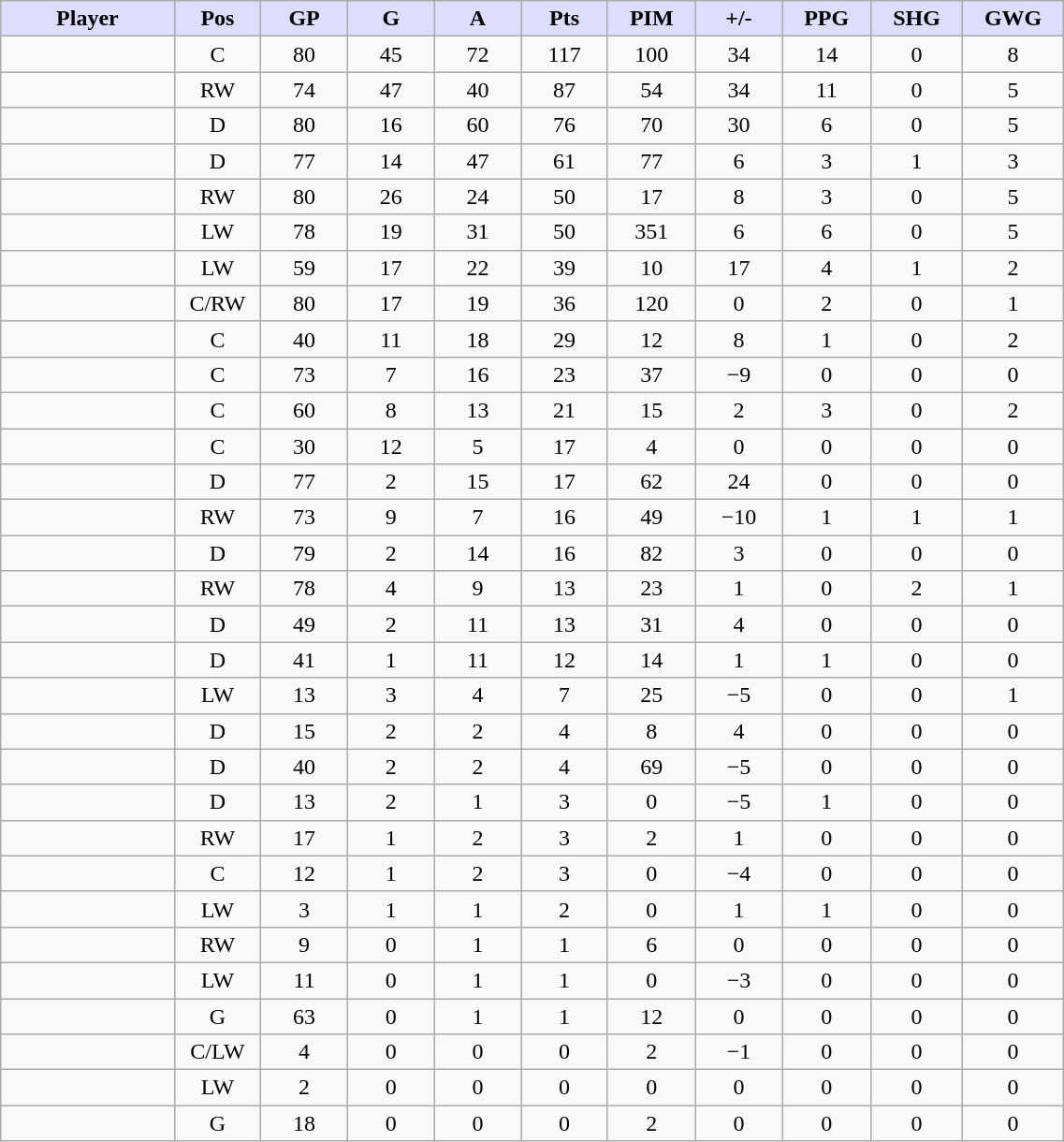<table style="width:60%;" class="wikitable sortable">
<tr style="text-align:center;">
<th style="background:#ddf; width:10%;">Player</th>
<th style="background:#ddf; width:3%;" title="Position">Pos</th>
<th style="background:#ddf; width:5%;" title="Games played">GP</th>
<th style="background:#ddf; width:5%;" title="Goals">G</th>
<th style="background:#ddf; width:5%;" title="Assists">A</th>
<th style="background:#ddf; width:5%;" title="Points">Pts</th>
<th style="background:#ddf; width:5%;" title="Penalties in Minutes">PIM</th>
<th style="background:#ddf; width:5%;" title="Plus/Minus">+/-</th>
<th style="background:#ddf; width:5%;" title="Power Play Goals">PPG</th>
<th style="background:#ddf; width:5%;" title="Short-handed Goals">SHG</th>
<th style="background:#ddf; width:5%;" title="Game-winning Goals">GWG</th>
</tr>
<tr style="text-align:center;">
<td style="text-align:right;"></td>
<td>C</td>
<td>80</td>
<td>45</td>
<td>72</td>
<td>117</td>
<td>100</td>
<td>34</td>
<td>14</td>
<td>0</td>
<td>8</td>
</tr>
<tr style="text-align:center;">
<td style="text-align:right;"></td>
<td>RW</td>
<td>74</td>
<td>47</td>
<td>40</td>
<td>87</td>
<td>54</td>
<td>34</td>
<td>11</td>
<td>0</td>
<td>5</td>
</tr>
<tr style="text-align:center;">
<td style="text-align:right;"></td>
<td>D</td>
<td>80</td>
<td>16</td>
<td>60</td>
<td>76</td>
<td>70</td>
<td>30</td>
<td>6</td>
<td>0</td>
<td>5</td>
</tr>
<tr style="text-align:center;">
<td style="text-align:right;"></td>
<td>D</td>
<td>77</td>
<td>14</td>
<td>47</td>
<td>61</td>
<td>77</td>
<td>6</td>
<td>3</td>
<td>1</td>
<td>3</td>
</tr>
<tr style="text-align:center;">
<td style="text-align:right;"></td>
<td>RW</td>
<td>80</td>
<td>26</td>
<td>24</td>
<td>50</td>
<td>17</td>
<td>8</td>
<td>3</td>
<td>0</td>
<td>5</td>
</tr>
<tr style="text-align:center;">
<td style="text-align:right;"></td>
<td>LW</td>
<td>78</td>
<td>19</td>
<td>31</td>
<td>50</td>
<td>351</td>
<td>6</td>
<td>6</td>
<td>0</td>
<td>5</td>
</tr>
<tr style="text-align:center;">
<td style="text-align:right;"></td>
<td>LW</td>
<td>59</td>
<td>17</td>
<td>22</td>
<td>39</td>
<td>10</td>
<td>17</td>
<td>4</td>
<td>1</td>
<td>2</td>
</tr>
<tr style="text-align:center;">
<td style="text-align:right;"></td>
<td>C/RW</td>
<td>80</td>
<td>17</td>
<td>19</td>
<td>36</td>
<td>120</td>
<td>0</td>
<td>2</td>
<td>0</td>
<td>1</td>
</tr>
<tr style="text-align:center;">
<td style="text-align:right;"></td>
<td>C</td>
<td>40</td>
<td>11</td>
<td>18</td>
<td>29</td>
<td>12</td>
<td>8</td>
<td>1</td>
<td>0</td>
<td>2</td>
</tr>
<tr style="text-align:center;">
<td style="text-align:right;"></td>
<td>C</td>
<td>73</td>
<td>7</td>
<td>16</td>
<td>23</td>
<td>37</td>
<td>−9</td>
<td>0</td>
<td>0</td>
<td>0</td>
</tr>
<tr style="text-align:center;">
<td style="text-align:right;"></td>
<td>C</td>
<td>60</td>
<td>8</td>
<td>13</td>
<td>21</td>
<td>15</td>
<td>2</td>
<td>3</td>
<td>0</td>
<td>2</td>
</tr>
<tr style="text-align:center;">
<td style="text-align:right;"></td>
<td>C</td>
<td>30</td>
<td>12</td>
<td>5</td>
<td>17</td>
<td>4</td>
<td>0</td>
<td>0</td>
<td>0</td>
<td>0</td>
</tr>
<tr style="text-align:center;">
<td style="text-align:right;"></td>
<td>D</td>
<td>77</td>
<td>2</td>
<td>15</td>
<td>17</td>
<td>62</td>
<td>24</td>
<td>0</td>
<td>0</td>
<td>0</td>
</tr>
<tr style="text-align:center;">
<td style="text-align:right;"></td>
<td>RW</td>
<td>73</td>
<td>9</td>
<td>7</td>
<td>16</td>
<td>49</td>
<td>−10</td>
<td>1</td>
<td>1</td>
<td>1</td>
</tr>
<tr style="text-align:center;">
<td style="text-align:right;"></td>
<td>D</td>
<td>79</td>
<td>2</td>
<td>14</td>
<td>16</td>
<td>82</td>
<td>3</td>
<td>0</td>
<td>0</td>
<td>0</td>
</tr>
<tr style="text-align:center;">
<td style="text-align:right;"></td>
<td>RW</td>
<td>78</td>
<td>4</td>
<td>9</td>
<td>13</td>
<td>23</td>
<td>1</td>
<td>0</td>
<td>2</td>
<td>1</td>
</tr>
<tr style="text-align:center;">
<td style="text-align:right;"></td>
<td>D</td>
<td>49</td>
<td>2</td>
<td>11</td>
<td>13</td>
<td>31</td>
<td>4</td>
<td>0</td>
<td>0</td>
<td>0</td>
</tr>
<tr style="text-align:center;">
<td style="text-align:right;"></td>
<td>D</td>
<td>41</td>
<td>1</td>
<td>11</td>
<td>12</td>
<td>14</td>
<td>1</td>
<td>1</td>
<td>0</td>
<td>0</td>
</tr>
<tr style="text-align:center;">
<td style="text-align:right;"></td>
<td>LW</td>
<td>13</td>
<td>3</td>
<td>4</td>
<td>7</td>
<td>25</td>
<td>−5</td>
<td>0</td>
<td>0</td>
<td>1</td>
</tr>
<tr style="text-align:center;">
<td style="text-align:right;"></td>
<td>D</td>
<td>15</td>
<td>2</td>
<td>2</td>
<td>4</td>
<td>8</td>
<td>4</td>
<td>0</td>
<td>0</td>
<td>0</td>
</tr>
<tr style="text-align:center;">
<td style="text-align:right;"></td>
<td>D</td>
<td>40</td>
<td>2</td>
<td>2</td>
<td>4</td>
<td>69</td>
<td>−5</td>
<td>0</td>
<td>0</td>
<td>0</td>
</tr>
<tr style="text-align:center;">
<td style="text-align:right;"></td>
<td>D</td>
<td>13</td>
<td>2</td>
<td>1</td>
<td>3</td>
<td>0</td>
<td>−5</td>
<td>1</td>
<td>0</td>
<td>0</td>
</tr>
<tr style="text-align:center;">
<td style="text-align:right;"></td>
<td>RW</td>
<td>17</td>
<td>1</td>
<td>2</td>
<td>3</td>
<td>2</td>
<td>1</td>
<td>0</td>
<td>0</td>
<td>0</td>
</tr>
<tr style="text-align:center;">
<td style="text-align:right;"></td>
<td>C</td>
<td>12</td>
<td>1</td>
<td>2</td>
<td>3</td>
<td>0</td>
<td>−4</td>
<td>0</td>
<td>0</td>
<td>0</td>
</tr>
<tr style="text-align:center;">
<td style="text-align:right;"></td>
<td>LW</td>
<td>3</td>
<td>1</td>
<td>1</td>
<td>2</td>
<td>0</td>
<td>1</td>
<td>1</td>
<td>0</td>
<td>0</td>
</tr>
<tr style="text-align:center;">
<td style="text-align:right;"></td>
<td>RW</td>
<td>9</td>
<td>0</td>
<td>1</td>
<td>1</td>
<td>6</td>
<td>0</td>
<td>0</td>
<td>0</td>
<td>0</td>
</tr>
<tr style="text-align:center;">
<td style="text-align:right;"></td>
<td>LW</td>
<td>11</td>
<td>0</td>
<td>1</td>
<td>1</td>
<td>0</td>
<td>−3</td>
<td>0</td>
<td>0</td>
<td>0</td>
</tr>
<tr style="text-align:center;">
<td style="text-align:right;"></td>
<td>G</td>
<td>63</td>
<td>0</td>
<td>1</td>
<td>1</td>
<td>12</td>
<td>0</td>
<td>0</td>
<td>0</td>
<td>0</td>
</tr>
<tr style="text-align:center;">
<td style="text-align:right;"></td>
<td>C/LW</td>
<td>4</td>
<td>0</td>
<td>0</td>
<td>0</td>
<td>2</td>
<td>−1</td>
<td>0</td>
<td>0</td>
<td>0</td>
</tr>
<tr style="text-align:center;">
<td style="text-align:right;"></td>
<td>LW</td>
<td>2</td>
<td>0</td>
<td>0</td>
<td>0</td>
<td>0</td>
<td>0</td>
<td>0</td>
<td>0</td>
<td>0</td>
</tr>
<tr style="text-align:center;">
<td style="text-align:right;"></td>
<td>G</td>
<td>18</td>
<td>0</td>
<td>0</td>
<td>0</td>
<td>2</td>
<td>0</td>
<td>0</td>
<td>0</td>
<td>0</td>
</tr>
</table>
